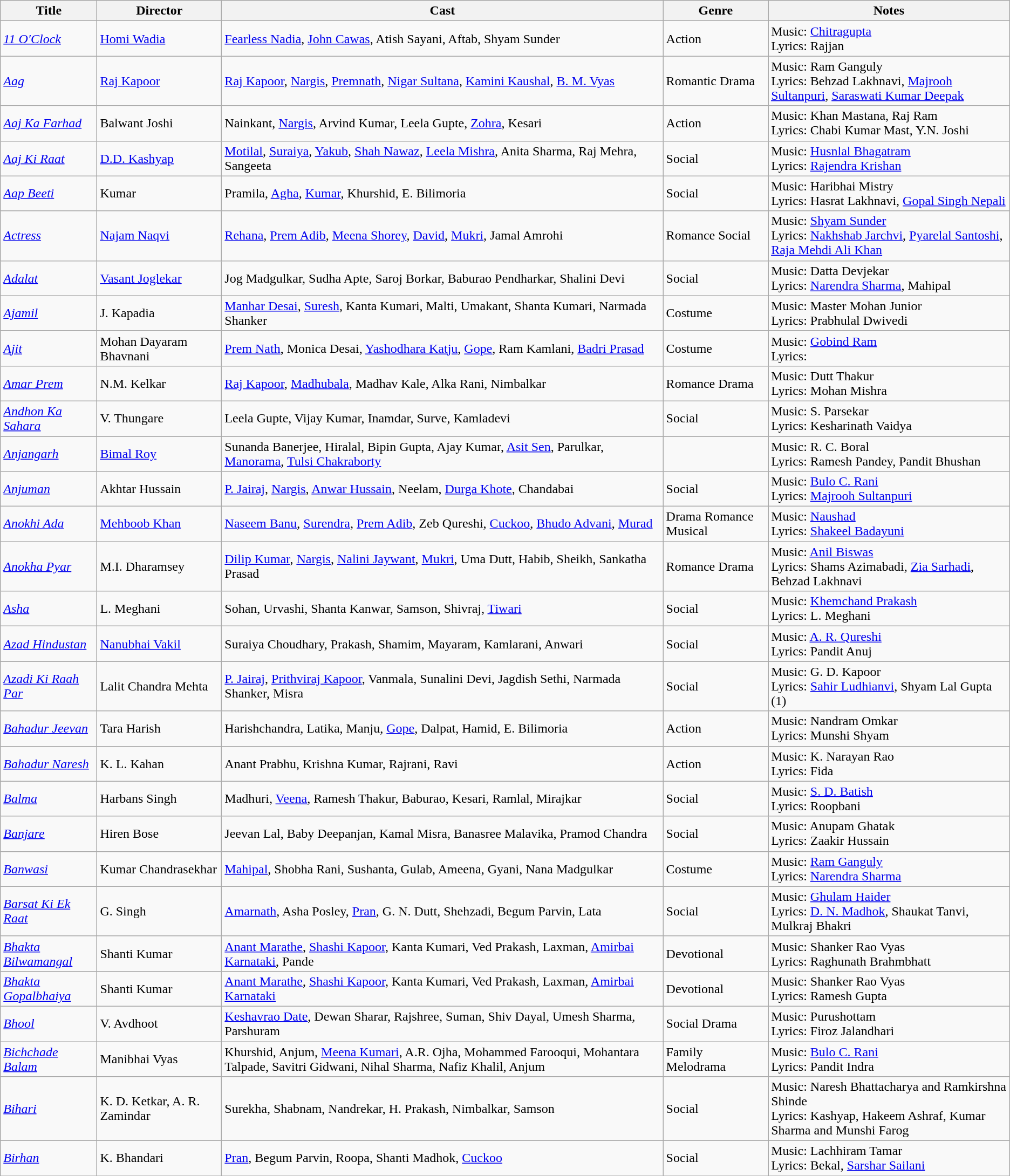<table class="wikitable">
<tr>
<th>Title</th>
<th>Director</th>
<th>Cast</th>
<th>Genre</th>
<th>Notes</th>
</tr>
<tr>
<td><em><a href='#'>11 O'Clock</a></em></td>
<td><a href='#'>Homi Wadia</a></td>
<td><a href='#'>Fearless Nadia</a>, <a href='#'>John Cawas</a>, Atish Sayani, Aftab, Shyam Sunder</td>
<td>Action</td>
<td>Music: <a href='#'>Chitragupta</a><br>Lyrics: Rajjan</td>
</tr>
<tr>
<td><em><a href='#'>Aag</a></em></td>
<td><a href='#'>Raj Kapoor</a></td>
<td><a href='#'>Raj Kapoor</a>, <a href='#'>Nargis</a>, <a href='#'>Premnath</a>, <a href='#'>Nigar Sultana</a>, <a href='#'>Kamini Kaushal</a>, <a href='#'>B. M. Vyas</a></td>
<td>Romantic Drama</td>
<td>Music: Ram Ganguly<br>Lyrics: Behzad Lakhnavi, <a href='#'>Majrooh Sultanpuri</a>, <a href='#'>Saraswati Kumar Deepak</a></td>
</tr>
<tr>
<td><em><a href='#'>Aaj Ka Farhad</a></em></td>
<td>Balwant Joshi</td>
<td>Nainkant, <a href='#'>Nargis</a>, Arvind Kumar, Leela Gupte, <a href='#'>Zohra</a>, Kesari</td>
<td>Action</td>
<td>Music: Khan Mastana, Raj Ram<br>Lyrics: Chabi Kumar Mast, Y.N. Joshi</td>
</tr>
<tr>
<td><em><a href='#'>Aaj Ki Raat</a></em></td>
<td><a href='#'>D.D. Kashyap</a></td>
<td><a href='#'>Motilal</a>, <a href='#'>Suraiya</a>, <a href='#'>Yakub</a>, <a href='#'>Shah Nawaz</a>, <a href='#'>Leela Mishra</a>, Anita Sharma, Raj Mehra, Sangeeta</td>
<td>Social</td>
<td>Music: <a href='#'>Husnlal Bhagatram</a><br>Lyrics: <a href='#'>Rajendra Krishan</a></td>
</tr>
<tr>
<td><em><a href='#'>Aap Beeti</a></em></td>
<td>Kumar</td>
<td>Pramila, <a href='#'>Agha</a>, <a href='#'>Kumar</a>, Khurshid, E. Bilimoria</td>
<td>Social</td>
<td>Music: Haribhai Mistry<br>Lyrics: Hasrat Lakhnavi, <a href='#'>Gopal Singh Nepali</a></td>
</tr>
<tr>
<td><em><a href='#'>Actress</a></em></td>
<td><a href='#'>Najam Naqvi</a></td>
<td><a href='#'>Rehana</a>, <a href='#'>Prem Adib</a>, <a href='#'>Meena Shorey</a>, <a href='#'>David</a>, <a href='#'>Mukri</a>, Jamal Amrohi</td>
<td>Romance Social</td>
<td>Music: <a href='#'>Shyam Sunder</a><br>Lyrics: <a href='#'>Nakhshab Jarchvi</a>, <a href='#'>Pyarelal Santoshi</a>, <a href='#'>Raja Mehdi Ali Khan</a></td>
</tr>
<tr>
<td><em><a href='#'>Adalat</a></em></td>
<td><a href='#'>Vasant Joglekar</a></td>
<td>Jog Madgulkar, Sudha Apte, Saroj Borkar, Baburao Pendharkar, Shalini Devi</td>
<td>Social</td>
<td>Music: Datta Devjekar<br>Lyrics: <a href='#'>Narendra Sharma</a>, Mahipal</td>
</tr>
<tr>
<td><em><a href='#'>Ajamil</a></em></td>
<td>J. Kapadia</td>
<td><a href='#'>Manhar Desai</a>, <a href='#'>Suresh</a>, Kanta Kumari, Malti, Umakant, Shanta Kumari, Narmada Shanker</td>
<td>Costume</td>
<td>Music: Master Mohan Junior<br>Lyrics: Prabhulal Dwivedi</td>
</tr>
<tr>
<td><em><a href='#'>Ajit</a></em></td>
<td>Mohan Dayaram Bhavnani</td>
<td><a href='#'>Prem Nath</a>,  Monica Desai, <a href='#'>Yashodhara Katju</a>, <a href='#'>Gope</a>, Ram Kamlani, <a href='#'>Badri Prasad</a></td>
<td>Costume</td>
<td>Music: <a href='#'>Gobind Ram</a><br>Lyrics:</td>
</tr>
<tr>
<td><em><a href='#'>Amar Prem</a></em></td>
<td>N.M. Kelkar</td>
<td><a href='#'>Raj Kapoor</a>, <a href='#'>Madhubala</a>, Madhav Kale,  Alka Rani, Nimbalkar</td>
<td>Romance Drama</td>
<td>Music: Dutt Thakur<br>Lyrics: Mohan Mishra</td>
</tr>
<tr>
<td><em><a href='#'>Andhon Ka Sahara</a></em></td>
<td>V. Thungare</td>
<td>Leela Gupte, Vijay Kumar, Inamdar, Surve, Kamladevi</td>
<td>Social</td>
<td>Music: S. Parsekar<br>Lyrics: Kesharinath Vaidya</td>
</tr>
<tr>
<td><em><a href='#'>Anjangarh</a></em></td>
<td><a href='#'>Bimal Roy</a></td>
<td>Sunanda Banerjee, Hiralal, Bipin Gupta, Ajay Kumar,  <a href='#'>Asit Sen</a>, Parulkar, <a href='#'>Manorama</a>, <a href='#'>Tulsi Chakraborty</a></td>
<td></td>
<td>Music: R. C. Boral<br>Lyrics: Ramesh Pandey, Pandit Bhushan</td>
</tr>
<tr>
<td><em><a href='#'>Anjuman</a></em></td>
<td>Akhtar Hussain</td>
<td><a href='#'>P. Jairaj</a>, <a href='#'>Nargis</a>, <a href='#'>Anwar Hussain</a>, Neelam, <a href='#'>Durga Khote</a>, Chandabai</td>
<td>Social</td>
<td>Music: <a href='#'>Bulo C. Rani</a><br>Lyrics: <a href='#'>Majrooh Sultanpuri</a></td>
</tr>
<tr>
<td><em><a href='#'>Anokhi Ada</a></em></td>
<td><a href='#'>Mehboob Khan</a></td>
<td><a href='#'>Naseem Banu</a>, <a href='#'>Surendra</a>, <a href='#'>Prem Adib</a>, Zeb Qureshi, <a href='#'>Cuckoo</a>, <a href='#'>Bhudo Advani</a>, <a href='#'>Murad</a></td>
<td>Drama Romance Musical</td>
<td>Music: <a href='#'>Naushad</a><br>Lyrics: <a href='#'>Shakeel Badayuni</a></td>
</tr>
<tr>
<td><em><a href='#'>Anokha Pyar</a></em></td>
<td>M.I. Dharamsey</td>
<td><a href='#'>Dilip Kumar</a>, <a href='#'>Nargis</a>, <a href='#'>Nalini Jaywant</a>, <a href='#'>Mukri</a>, Uma Dutt, Habib, Sheikh, Sankatha Prasad</td>
<td>Romance Drama</td>
<td>Music: <a href='#'>Anil Biswas</a><br>Lyrics: Shams Azimabadi, <a href='#'>Zia Sarhadi</a>, Behzad Lakhnavi</td>
</tr>
<tr>
<td><em><a href='#'>Asha</a></em></td>
<td>L. Meghani</td>
<td>Sohan, Urvashi, Shanta Kanwar, Samson, Shivraj, <a href='#'>Tiwari</a></td>
<td>Social</td>
<td>Music: <a href='#'>Khemchand Prakash</a><br>Lyrics: L. Meghani</td>
</tr>
<tr>
<td><em><a href='#'>Azad Hindustan</a></em></td>
<td><a href='#'>Nanubhai Vakil</a></td>
<td>Suraiya Choudhary, Prakash, Shamim, Mayaram, Kamlarani, Anwari</td>
<td>Social</td>
<td>Music: <a href='#'>A. R. Qureshi</a><br>Lyrics: Pandit Anuj</td>
</tr>
<tr>
<td><em><a href='#'>Azadi Ki Raah Par</a></em></td>
<td>Lalit Chandra Mehta</td>
<td><a href='#'>P. Jairaj</a>, <a href='#'>Prithviraj Kapoor</a>, Vanmala, Sunalini Devi, Jagdish Sethi, Narmada Shanker, Misra</td>
<td>Social</td>
<td>Music: G. D. Kapoor<br>Lyrics: <a href='#'>Sahir Ludhianvi</a>, Shyam Lal Gupta (1)</td>
</tr>
<tr>
<td><em><a href='#'>Bahadur Jeevan</a></em></td>
<td>Tara Harish</td>
<td>Harishchandra, Latika, Manju, <a href='#'>Gope</a>, Dalpat, Hamid, E. Bilimoria</td>
<td>Action</td>
<td>Music: Nandram Omkar<br>Lyrics: Munshi Shyam</td>
</tr>
<tr>
<td><em><a href='#'>Bahadur Naresh</a></em></td>
<td>K. L. Kahan</td>
<td>Anant Prabhu, Krishna Kumar, Rajrani, Ravi</td>
<td>Action</td>
<td>Music: K. Narayan Rao<br>Lyrics: Fida</td>
</tr>
<tr>
<td><em><a href='#'>Balma</a></em></td>
<td>Harbans Singh</td>
<td>Madhuri, <a href='#'>Veena</a>, Ramesh Thakur, Baburao, Kesari, Ramlal, Mirajkar</td>
<td>Social</td>
<td>Music: <a href='#'>S. D. Batish</a><br>Lyrics: Roopbani</td>
</tr>
<tr>
<td><em><a href='#'>Banjare</a></em></td>
<td>Hiren Bose</td>
<td>Jeevan Lal, Baby Deepanjan, Kamal Misra, Banasree Malavika, Pramod Chandra</td>
<td>Social</td>
<td>Music: Anupam Ghatak<br>Lyrics: Zaakir Hussain</td>
</tr>
<tr>
<td><em><a href='#'>Banwasi</a></em></td>
<td>Kumar Chandrasekhar</td>
<td><a href='#'>Mahipal</a>, Shobha Rani, Sushanta, Gulab, Ameena, Gyani, Nana Madgulkar</td>
<td>Costume</td>
<td>Music: <a href='#'>Ram Ganguly</a><br>Lyrics: <a href='#'>Narendra Sharma</a></td>
</tr>
<tr>
<td><em><a href='#'>Barsat Ki Ek Raat</a></em></td>
<td>G. Singh</td>
<td><a href='#'>Amarnath</a>, Asha Posley, <a href='#'>Pran</a>, G. N. Dutt, Shehzadi, Begum Parvin, Lata</td>
<td>Social</td>
<td>Music: <a href='#'>Ghulam Haider</a><br>Lyrics: <a href='#'>D. N. Madhok</a>, Shaukat Tanvi, Mulkraj Bhakri</td>
</tr>
<tr>
<td><em><a href='#'>Bhakta Bilwamangal</a></em></td>
<td>Shanti Kumar</td>
<td><a href='#'>Anant Marathe</a>, <a href='#'>Shashi Kapoor</a>, Kanta Kumari, Ved Prakash, Laxman, <a href='#'>Amirbai Karnataki</a>, Pande</td>
<td>Devotional</td>
<td>Music: Shanker Rao Vyas<br>Lyrics: Raghunath Brahmbhatt</td>
</tr>
<tr>
<td><em><a href='#'>Bhakta Gopalbhaiya</a></em></td>
<td>Shanti Kumar</td>
<td><a href='#'>Anant Marathe</a>, <a href='#'>Shashi Kapoor</a>, Kanta Kumari, Ved Prakash, Laxman, <a href='#'>Amirbai Karnataki</a></td>
<td>Devotional</td>
<td>Music: Shanker Rao Vyas<br>Lyrics: Ramesh Gupta</td>
</tr>
<tr>
<td><em><a href='#'>Bhool</a></em></td>
<td>V. Avdhoot</td>
<td><a href='#'>Keshavrao Date</a>, Dewan Sharar, Rajshree, Suman, Shiv Dayal, Umesh Sharma, Parshuram</td>
<td>Social Drama</td>
<td>Music: Purushottam<br>Lyrics: Firoz Jalandhari</td>
</tr>
<tr>
<td><em><a href='#'>Bichchade Balam</a></em></td>
<td>Manibhai Vyas</td>
<td>Khurshid, Anjum, <a href='#'>Meena Kumari</a>, A.R. Ojha, Mohammed Farooqui, Mohantara Talpade, Savitri Gidwani, Nihal Sharma, Nafiz Khalil, Anjum</td>
<td>Family Melodrama</td>
<td>Music: <a href='#'>Bulo C. Rani</a><br>Lyrics: Pandit Indra</td>
</tr>
<tr>
<td><em><a href='#'>Bihari</a></em></td>
<td>K. D. Ketkar, A. R. Zamindar</td>
<td>Surekha, Shabnam, Nandrekar, H. Prakash, Nimbalkar, Samson</td>
<td>Social</td>
<td>Music: Naresh Bhattacharya and Ramkirshna Shinde<br>Lyrics: Kashyap, Hakeem Ashraf, Kumar Sharma and Munshi Farog</td>
</tr>
<tr>
<td><em><a href='#'>Birhan</a></em></td>
<td>K. Bhandari</td>
<td><a href='#'>Pran</a>, Begum Parvin, Roopa, Shanti Madhok, <a href='#'>Cuckoo</a></td>
<td>Social</td>
<td>Music: Lachhiram Tamar<br>Lyrics: Bekal, <a href='#'>Sarshar Sailani</a></td>
</tr>
<tr>
</tr>
</table>
